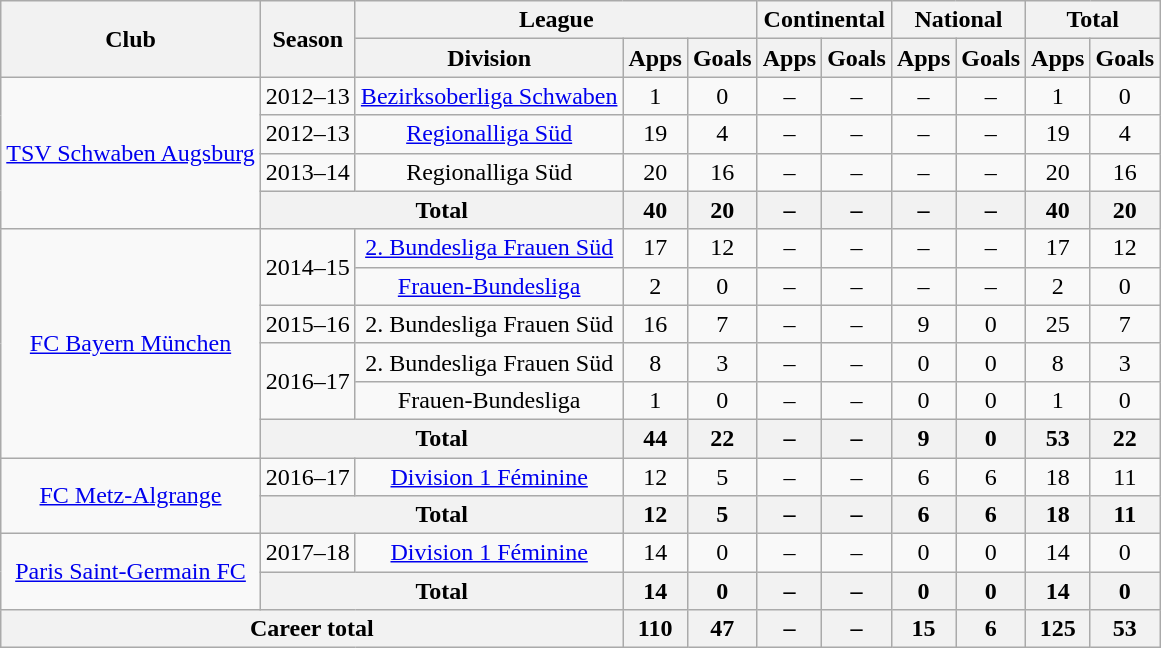<table class="wikitable" style="text-align: center;">
<tr>
<th rowspan="2">Club</th>
<th rowspan="2">Season</th>
<th colspan="3">League</th>
<th colspan="2">Continental</th>
<th colspan="2">National</th>
<th colspan="2">Total</th>
</tr>
<tr>
<th>Division</th>
<th>Apps</th>
<th>Goals</th>
<th>Apps</th>
<th>Goals</th>
<th>Apps</th>
<th>Goals</th>
<th>Apps</th>
<th>Goals</th>
</tr>
<tr>
<td rowspan=4><a href='#'>TSV Schwaben Augsburg</a></td>
<td>2012–13</td>
<td><a href='#'>Bezirksoberliga Schwaben</a></td>
<td>1</td>
<td>0</td>
<td>–</td>
<td>–</td>
<td>–</td>
<td>–</td>
<td>1</td>
<td>0</td>
</tr>
<tr>
<td>2012–13</td>
<td><a href='#'>Regionalliga Süd</a></td>
<td>19</td>
<td>4</td>
<td>–</td>
<td>–</td>
<td>–</td>
<td>–</td>
<td>19</td>
<td>4</td>
</tr>
<tr>
<td>2013–14</td>
<td>Regionalliga Süd</td>
<td>20</td>
<td>16</td>
<td>–</td>
<td>–</td>
<td>–</td>
<td>–</td>
<td>20</td>
<td>16</td>
</tr>
<tr>
<th colspan="2">Total</th>
<th>40</th>
<th>20</th>
<th>–</th>
<th>–</th>
<th>–</th>
<th>–</th>
<th>40</th>
<th>20</th>
</tr>
<tr>
<td rowspan=6><a href='#'>FC Bayern München</a></td>
<td rowspan=2>2014–15</td>
<td><a href='#'>2. Bundesliga Frauen Süd</a></td>
<td>17</td>
<td>12</td>
<td>–</td>
<td>–</td>
<td>–</td>
<td>–</td>
<td>17</td>
<td>12</td>
</tr>
<tr>
<td><a href='#'>Frauen-Bundesliga</a></td>
<td>2</td>
<td>0</td>
<td>–</td>
<td>–</td>
<td>–</td>
<td>–</td>
<td>2</td>
<td>0</td>
</tr>
<tr>
<td>2015–16</td>
<td>2. Bundesliga Frauen Süd</td>
<td>16</td>
<td>7</td>
<td>–</td>
<td>–</td>
<td>9</td>
<td>0</td>
<td>25</td>
<td>7</td>
</tr>
<tr>
<td rowspan=2>2016–17</td>
<td>2. Bundesliga Frauen Süd</td>
<td>8</td>
<td>3</td>
<td>–</td>
<td>–</td>
<td>0</td>
<td>0</td>
<td>8</td>
<td>3</td>
</tr>
<tr>
<td>Frauen-Bundesliga</td>
<td>1</td>
<td>0</td>
<td>–</td>
<td>–</td>
<td>0</td>
<td>0</td>
<td>1</td>
<td>0</td>
</tr>
<tr>
<th colspan="2">Total</th>
<th>44</th>
<th>22</th>
<th>–</th>
<th>–</th>
<th>9</th>
<th>0</th>
<th>53</th>
<th>22</th>
</tr>
<tr>
<td rowspan=2><a href='#'>FC Metz-Algrange</a></td>
<td>2016–17</td>
<td><a href='#'>Division 1 Féminine</a></td>
<td>12</td>
<td>5</td>
<td>–</td>
<td>–</td>
<td>6</td>
<td>6</td>
<td>18</td>
<td>11</td>
</tr>
<tr>
<th colspan="2">Total</th>
<th>12</th>
<th>5</th>
<th>–</th>
<th>–</th>
<th>6</th>
<th>6</th>
<th>18</th>
<th>11</th>
</tr>
<tr>
<td rowspan=2><a href='#'>Paris Saint-Germain FC</a></td>
<td>2017–18</td>
<td><a href='#'>Division 1 Féminine</a></td>
<td>14</td>
<td>0</td>
<td>–</td>
<td>–</td>
<td>0</td>
<td>0</td>
<td>14</td>
<td>0</td>
</tr>
<tr>
<th colspan="2">Total</th>
<th>14</th>
<th>0</th>
<th>–</th>
<th>–</th>
<th>0</th>
<th>0</th>
<th>14</th>
<th>0</th>
</tr>
<tr>
<th colspan="3">Career total</th>
<th>110</th>
<th>47</th>
<th>–</th>
<th>–</th>
<th>15</th>
<th>6</th>
<th>125</th>
<th>53</th>
</tr>
</table>
